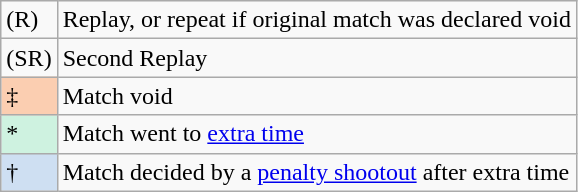<table class="wikitable">
<tr>
<td>(R)</td>
<td>Replay, or repeat if original match was declared void</td>
</tr>
<tr>
<td>(SR)</td>
<td>Second Replay</td>
</tr>
<tr>
<td bgcolor=#FBCEB1>‡</td>
<td>Match void</td>
</tr>
<tr>
<td bgcolor=#CEF2E0>*</td>
<td>Match went to <a href='#'>extra time</a></td>
</tr>
<tr>
<td bgcolor=#cedff2>†</td>
<td>Match decided by a <a href='#'>penalty shootout</a> after extra time</td>
</tr>
</table>
